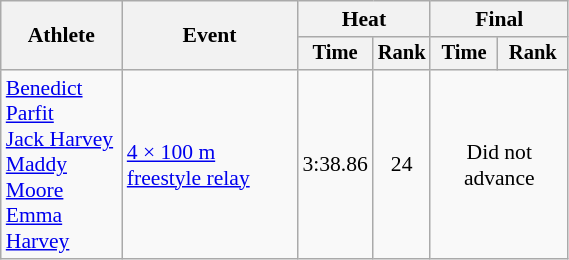<table class="wikitable" style="text-align:center; font-size:90%; width:30%;">
<tr>
<th rowspan="2">Athlete</th>
<th rowspan="2">Event</th>
<th colspan="2">Heat</th>
<th colspan="2">Final</th>
</tr>
<tr style="font-size:95%">
<th>Time</th>
<th>Rank</th>
<th>Time</th>
<th>Rank</th>
</tr>
<tr>
<td align=left><a href='#'>Benedict Parfit</a>  <br><a href='#'>Jack Harvey</a><br><a href='#'>Maddy Moore</a><br><a href='#'>Emma Harvey</a></td>
<td align=left><a href='#'>4 × 100 m freestyle relay</a></td>
<td>3:38.86</td>
<td>24</td>
<td colspan=2>Did not advance</td>
</tr>
</table>
